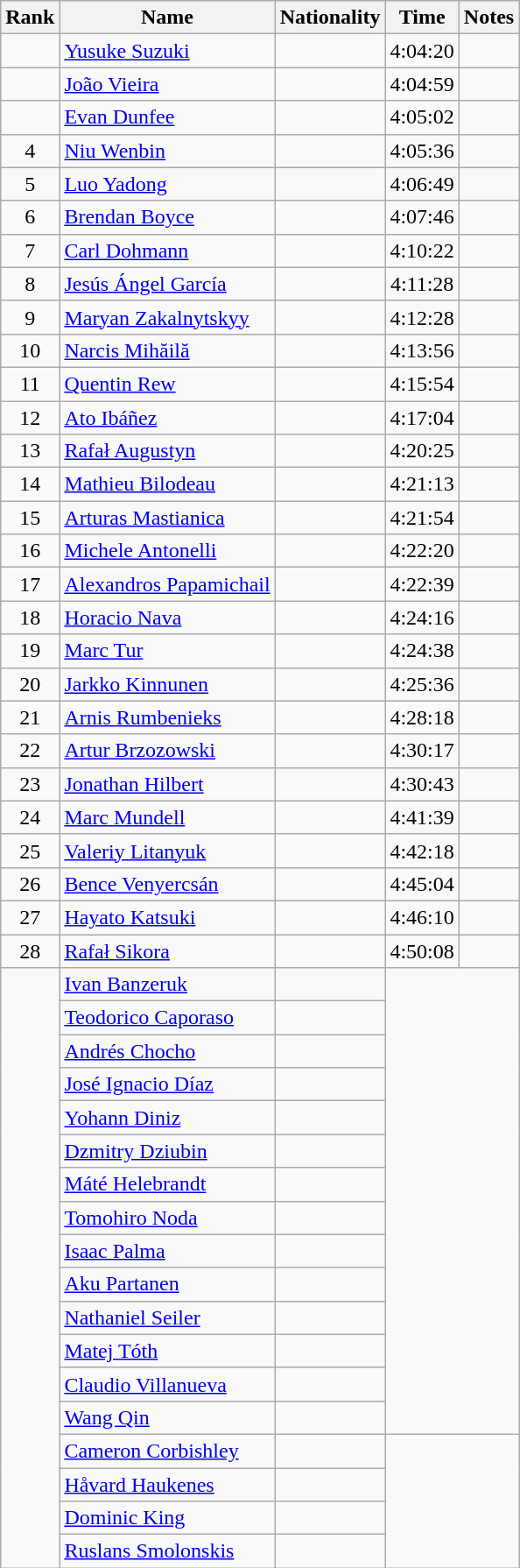<table class="wikitable sortable" style="text-align:center">
<tr>
<th>Rank</th>
<th>Name</th>
<th>Nationality</th>
<th>Time</th>
<th>Notes</th>
</tr>
<tr>
<td></td>
<td align=left><a href='#'>Yusuke Suzuki</a></td>
<td align=left></td>
<td>4:04:20</td>
<td></td>
</tr>
<tr>
<td></td>
<td align=left><a href='#'>João Vieira</a></td>
<td align=left></td>
<td>4:04:59</td>
<td></td>
</tr>
<tr>
<td></td>
<td align=left><a href='#'>Evan Dunfee</a></td>
<td align=left></td>
<td>4:05:02</td>
<td></td>
</tr>
<tr>
<td>4</td>
<td align=left><a href='#'>Niu Wenbin</a></td>
<td align=left></td>
<td>4:05:36</td>
<td></td>
</tr>
<tr>
<td>5</td>
<td align=left><a href='#'>Luo Yadong</a></td>
<td align=left></td>
<td>4:06:49</td>
<td></td>
</tr>
<tr>
<td>6</td>
<td align=left><a href='#'>Brendan Boyce</a></td>
<td align=left></td>
<td>4:07:46</td>
<td></td>
</tr>
<tr>
<td>7</td>
<td align=left><a href='#'>Carl Dohmann</a></td>
<td align=left></td>
<td>4:10:22</td>
<td></td>
</tr>
<tr>
<td>8</td>
<td align=left><a href='#'>Jesús Ángel García</a></td>
<td align=left></td>
<td>4:11:28</td>
<td></td>
</tr>
<tr>
<td>9</td>
<td align=left><a href='#'>Maryan Zakalnytskyy</a></td>
<td align=left></td>
<td>4:12:28</td>
<td></td>
</tr>
<tr>
<td>10</td>
<td align=left><a href='#'>Narcis Mihăilă</a></td>
<td align=left></td>
<td>4:13:56</td>
<td></td>
</tr>
<tr>
<td>11</td>
<td align=left><a href='#'>Quentin Rew</a></td>
<td align=left></td>
<td>4:15:54</td>
<td></td>
</tr>
<tr>
<td>12</td>
<td align=left><a href='#'>Ato Ibáñez</a></td>
<td align=left></td>
<td>4:17:04</td>
<td></td>
</tr>
<tr>
<td>13</td>
<td align=left><a href='#'>Rafał Augustyn</a></td>
<td align=left></td>
<td>4:20:25</td>
<td></td>
</tr>
<tr>
<td>14</td>
<td align=left><a href='#'>Mathieu Bilodeau</a></td>
<td align=left></td>
<td>4:21:13</td>
<td></td>
</tr>
<tr>
<td>15</td>
<td align=left><a href='#'>Arturas Mastianica</a></td>
<td align=left></td>
<td>4:21:54</td>
<td></td>
</tr>
<tr>
<td>16</td>
<td align=left><a href='#'>Michele Antonelli</a></td>
<td align=left></td>
<td>4:22:20</td>
<td></td>
</tr>
<tr>
<td>17</td>
<td align=left><a href='#'>Alexandros Papamichail</a></td>
<td align=left></td>
<td>4:22:39</td>
<td></td>
</tr>
<tr>
<td>18</td>
<td align=left><a href='#'>Horacio Nava</a></td>
<td align=left></td>
<td>4:24:16</td>
<td></td>
</tr>
<tr>
<td>19</td>
<td align=left><a href='#'>Marc Tur</a></td>
<td align=left></td>
<td>4:24:38</td>
<td></td>
</tr>
<tr>
<td>20</td>
<td align=left><a href='#'>Jarkko Kinnunen</a></td>
<td align=left></td>
<td>4:25:36</td>
<td></td>
</tr>
<tr>
<td>21</td>
<td align=left><a href='#'>Arnis Rumbenieks</a></td>
<td align=left></td>
<td>4:28:18</td>
<td></td>
</tr>
<tr>
<td>22</td>
<td align=left><a href='#'>Artur Brzozowski</a></td>
<td align=left></td>
<td>4:30:17</td>
<td></td>
</tr>
<tr>
<td>23</td>
<td align=left><a href='#'>Jonathan Hilbert</a></td>
<td align=left></td>
<td>4:30:43</td>
<td></td>
</tr>
<tr>
<td>24</td>
<td align=left><a href='#'>Marc Mundell</a></td>
<td align=left></td>
<td>4:41:39</td>
<td></td>
</tr>
<tr>
<td>25</td>
<td align=left><a href='#'>Valeriy Litanyuk</a></td>
<td align=left></td>
<td>4:42:18</td>
<td></td>
</tr>
<tr>
<td>26</td>
<td align=left><a href='#'>Bence Venyercsán</a></td>
<td align=left></td>
<td>4:45:04</td>
<td></td>
</tr>
<tr>
<td>27</td>
<td align=left><a href='#'>Hayato Katsuki</a></td>
<td align=left></td>
<td>4:46:10</td>
<td></td>
</tr>
<tr>
<td>28</td>
<td align=left><a href='#'>Rafał Sikora</a></td>
<td align=left></td>
<td>4:50:08</td>
<td></td>
</tr>
<tr>
<td rowspan=18></td>
<td align=left><a href='#'>Ivan Banzeruk</a></td>
<td align=left></td>
<td rowspan=14 colspan=2></td>
</tr>
<tr>
<td align=left><a href='#'>Teodorico Caporaso</a></td>
<td align=left></td>
</tr>
<tr>
<td align=left><a href='#'>Andrés Chocho</a></td>
<td align=left></td>
</tr>
<tr>
<td align=left><a href='#'>José Ignacio Díaz</a></td>
<td align=left></td>
</tr>
<tr>
<td align=left><a href='#'>Yohann Diniz</a></td>
<td align=left></td>
</tr>
<tr>
<td align=left><a href='#'>Dzmitry Dziubin</a></td>
<td align=left></td>
</tr>
<tr>
<td align=left><a href='#'>Máté Helebrandt</a></td>
<td align=left></td>
</tr>
<tr>
<td align=left><a href='#'>Tomohiro Noda</a></td>
<td align=left></td>
</tr>
<tr>
<td align=left><a href='#'>Isaac Palma</a></td>
<td align=left></td>
</tr>
<tr>
<td align=left><a href='#'>Aku Partanen</a></td>
<td align=left></td>
</tr>
<tr>
<td align=left><a href='#'>Nathaniel Seiler</a></td>
<td align=left></td>
</tr>
<tr>
<td align=left><a href='#'>Matej Tóth</a></td>
<td align=left></td>
</tr>
<tr>
<td align=left><a href='#'>Claudio Villanueva</a></td>
<td align=left></td>
</tr>
<tr>
<td align=left><a href='#'>Wang Qin</a></td>
<td align=left></td>
</tr>
<tr>
<td align=left><a href='#'>Cameron Corbishley</a></td>
<td align=left></td>
<td rowspan=4 colspan=2></td>
</tr>
<tr>
<td align=left><a href='#'>Håvard Haukenes</a></td>
<td align=left></td>
</tr>
<tr>
<td align=left><a href='#'>Dominic King</a></td>
<td align=left></td>
</tr>
<tr>
<td align=left><a href='#'>Ruslans Smolonskis</a></td>
<td align=left></td>
</tr>
</table>
